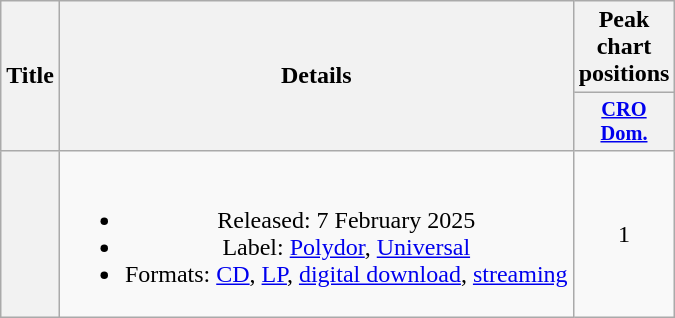<table class="wikitable plainrowheaders" style="text-align:center;">
<tr>
<th scope="col" rowspan="2">Title</th>
<th scope="col" rowspan="2">Details</th>
<th scope="col" colspan="1">Peak chart positions</th>
</tr>
<tr>
<th scope="col" style="width:3em;font-size:85%;"><a href='#'>CRO<br>Dom.</a><br></th>
</tr>
<tr>
<th scope="row"></th>
<td><br><ul><li>Released: 7 February 2025</li><li>Label: <a href='#'>Polydor</a>, <a href='#'>Universal</a></li><li>Formats: <a href='#'>CD</a>, <a href='#'>LP</a>, <a href='#'>digital download</a>, <a href='#'>streaming</a></li></ul></td>
<td>1</td>
</tr>
</table>
